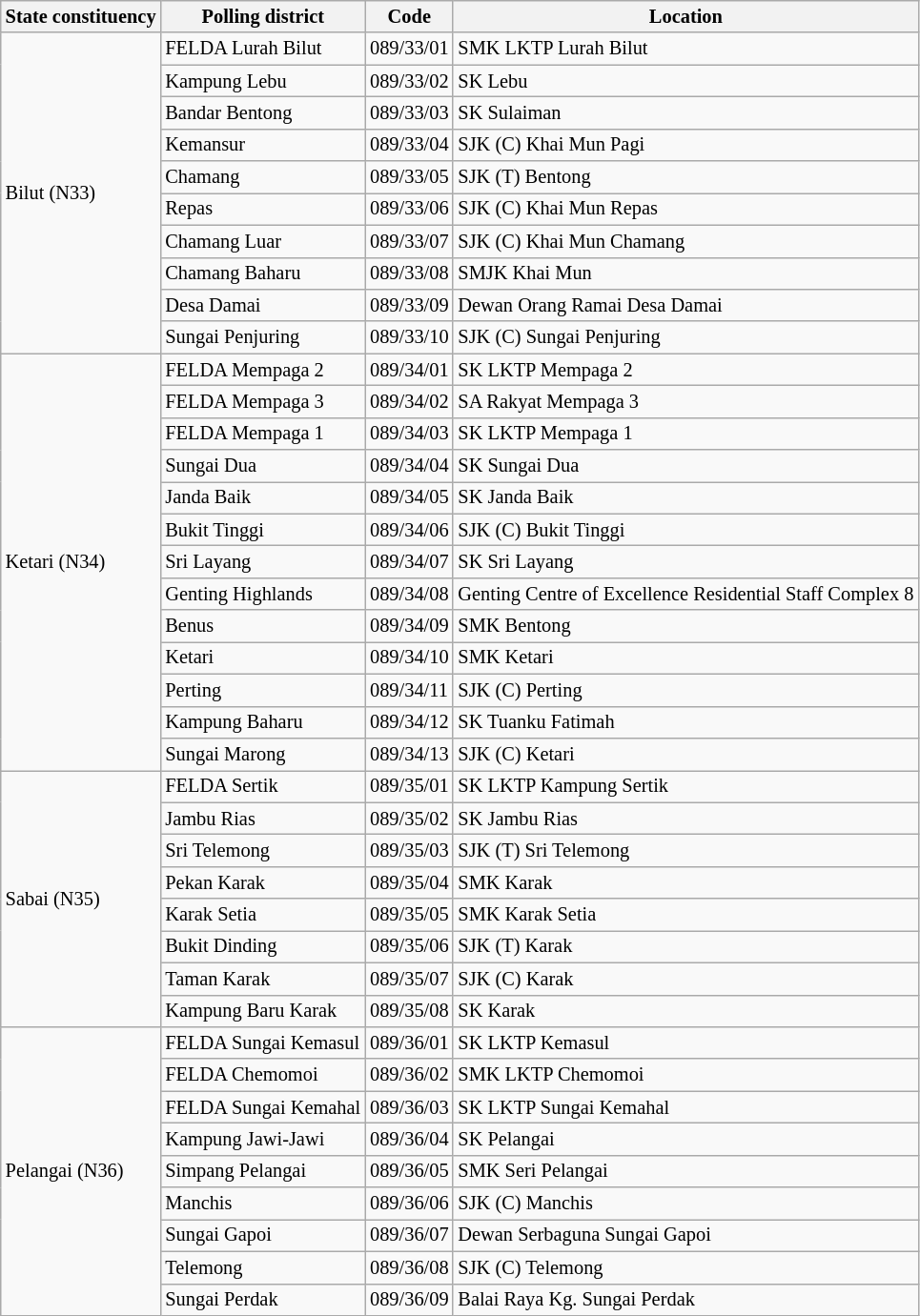<table class="wikitable sortable mw-collapsible" style="white-space:nowrap;font-size:85%">
<tr>
<th>State constituency</th>
<th>Polling district</th>
<th>Code</th>
<th>Location</th>
</tr>
<tr>
<td rowspan="10">Bilut (N33)</td>
<td>FELDA Lurah Bilut</td>
<td>089/33/01</td>
<td>SMK LKTP Lurah Bilut</td>
</tr>
<tr>
<td>Kampung Lebu</td>
<td>089/33/02</td>
<td>SK Lebu</td>
</tr>
<tr>
<td>Bandar Bentong</td>
<td>089/33/03</td>
<td>SK Sulaiman</td>
</tr>
<tr>
<td>Kemansur</td>
<td>089/33/04</td>
<td>SJK (C) Khai Mun Pagi</td>
</tr>
<tr>
<td>Chamang</td>
<td>089/33/05</td>
<td>SJK (T) Bentong</td>
</tr>
<tr>
<td>Repas</td>
<td>089/33/06</td>
<td>SJK (C) Khai Mun Repas</td>
</tr>
<tr>
<td>Chamang Luar</td>
<td>089/33/07</td>
<td>SJK (C) Khai Mun Chamang</td>
</tr>
<tr>
<td>Chamang Baharu</td>
<td>089/33/08</td>
<td>SMJK Khai Mun</td>
</tr>
<tr>
<td>Desa Damai</td>
<td>089/33/09</td>
<td>Dewan Orang Ramai Desa Damai</td>
</tr>
<tr>
<td>Sungai Penjuring</td>
<td>089/33/10</td>
<td>SJK (C) Sungai Penjuring</td>
</tr>
<tr>
<td rowspan="13">Ketari (N34)</td>
<td>FELDA Mempaga 2</td>
<td>089/34/01</td>
<td>SK LKTP Mempaga 2</td>
</tr>
<tr>
<td>FELDA Mempaga 3</td>
<td>089/34/02</td>
<td>SA Rakyat Mempaga 3</td>
</tr>
<tr>
<td>FELDA Mempaga 1</td>
<td>089/34/03</td>
<td>SK LKTP Mempaga 1</td>
</tr>
<tr>
<td>Sungai Dua</td>
<td>089/34/04</td>
<td>SK Sungai Dua</td>
</tr>
<tr>
<td>Janda Baik</td>
<td>089/34/05</td>
<td>SK Janda Baik</td>
</tr>
<tr>
<td>Bukit Tinggi</td>
<td>089/34/06</td>
<td>SJK (C) Bukit Tinggi</td>
</tr>
<tr>
<td>Sri Layang</td>
<td>089/34/07</td>
<td>SK Sri Layang</td>
</tr>
<tr>
<td>Genting Highlands</td>
<td>089/34/08</td>
<td>Genting Centre of Excellence Residential Staff Complex 8</td>
</tr>
<tr>
<td>Benus</td>
<td>089/34/09</td>
<td>SMK Bentong</td>
</tr>
<tr>
<td>Ketari</td>
<td>089/34/10</td>
<td>SMK Ketari</td>
</tr>
<tr>
<td>Perting</td>
<td>089/34/11</td>
<td>SJK (C) Perting</td>
</tr>
<tr>
<td>Kampung Baharu</td>
<td>089/34/12</td>
<td>SK Tuanku Fatimah</td>
</tr>
<tr>
<td>Sungai Marong</td>
<td>089/34/13</td>
<td>SJK (C) Ketari</td>
</tr>
<tr>
<td rowspan="8">Sabai (N35)</td>
<td>FELDA Sertik</td>
<td>089/35/01</td>
<td>SK LKTP Kampung Sertik</td>
</tr>
<tr>
<td>Jambu Rias</td>
<td>089/35/02</td>
<td>SK Jambu Rias</td>
</tr>
<tr>
<td>Sri Telemong</td>
<td>089/35/03</td>
<td>SJK (T) Sri Telemong</td>
</tr>
<tr>
<td>Pekan Karak</td>
<td>089/35/04</td>
<td>SMK Karak</td>
</tr>
<tr>
<td>Karak Setia</td>
<td>089/35/05</td>
<td>SMK Karak Setia</td>
</tr>
<tr>
<td>Bukit Dinding</td>
<td>089/35/06</td>
<td>SJK (T) Karak</td>
</tr>
<tr>
<td>Taman Karak</td>
<td>089/35/07</td>
<td>SJK (C) Karak</td>
</tr>
<tr>
<td>Kampung Baru Karak</td>
<td>089/35/08</td>
<td>SK Karak</td>
</tr>
<tr>
<td rowspan="9">Pelangai (N36)</td>
<td>FELDA Sungai Kemasul</td>
<td>089/36/01</td>
<td>SK LKTP Kemasul</td>
</tr>
<tr>
<td>FELDA Chemomoi</td>
<td>089/36/02</td>
<td>SMK LKTP Chemomoi</td>
</tr>
<tr>
<td>FELDA Sungai Kemahal</td>
<td>089/36/03</td>
<td>SK LKTP Sungai Kemahal</td>
</tr>
<tr>
<td>Kampung Jawi-Jawi</td>
<td>089/36/04</td>
<td>SK Pelangai</td>
</tr>
<tr>
<td>Simpang Pelangai</td>
<td>089/36/05</td>
<td>SMK Seri Pelangai</td>
</tr>
<tr>
<td>Manchis</td>
<td>089/36/06</td>
<td>SJK (C) Manchis</td>
</tr>
<tr>
<td>Sungai Gapoi</td>
<td>089/36/07</td>
<td>Dewan Serbaguna Sungai Gapoi</td>
</tr>
<tr>
<td>Telemong</td>
<td>089/36/08</td>
<td>SJK (C) Telemong</td>
</tr>
<tr>
<td>Sungai Perdak</td>
<td>089/36/09</td>
<td>Balai Raya Kg. Sungai Perdak</td>
</tr>
</table>
